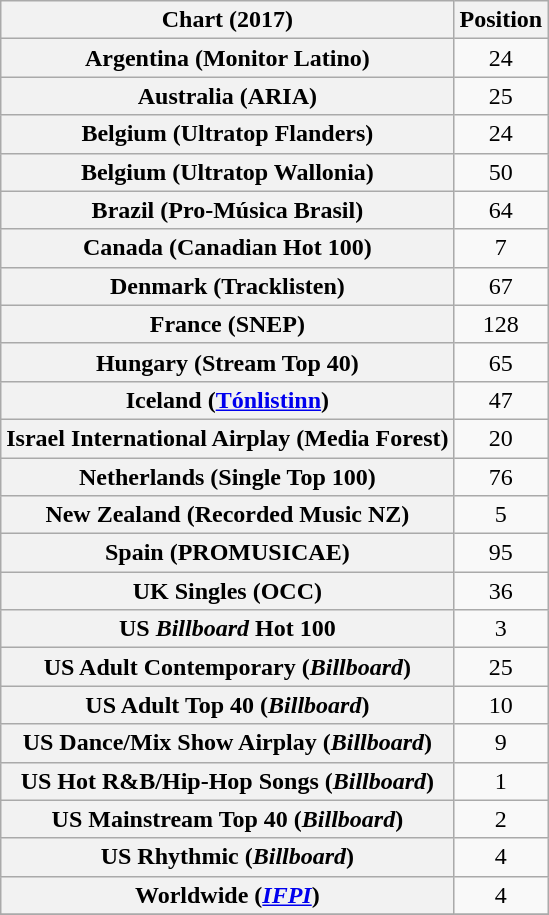<table class="wikitable plainrowheaders sortable" style="text-align:center">
<tr>
<th scope="col">Chart (2017)</th>
<th scope="col">Position</th>
</tr>
<tr>
<th scope="row">Argentina (Monitor Latino)</th>
<td>24</td>
</tr>
<tr>
<th scope="row">Australia (ARIA)</th>
<td>25</td>
</tr>
<tr>
<th scope="row">Belgium (Ultratop Flanders)</th>
<td>24</td>
</tr>
<tr>
<th scope="row">Belgium (Ultratop Wallonia)</th>
<td>50</td>
</tr>
<tr>
<th scope="row">Brazil (Pro-Música Brasil)</th>
<td>64</td>
</tr>
<tr>
<th scope="row">Canada (Canadian Hot 100)</th>
<td>7</td>
</tr>
<tr>
<th scope="row">Denmark (Tracklisten)</th>
<td>67</td>
</tr>
<tr>
<th scope="row">France (SNEP)</th>
<td>128</td>
</tr>
<tr>
<th scope="row">Hungary (Stream Top 40)</th>
<td>65</td>
</tr>
<tr>
<th scope="row">Iceland (<a href='#'>Tónlistinn</a>)</th>
<td>47</td>
</tr>
<tr>
<th scope="row">Israel International Airplay (Media Forest)</th>
<td>20</td>
</tr>
<tr>
<th scope="row">Netherlands (Single Top 100)</th>
<td>76</td>
</tr>
<tr>
<th scope="row">New Zealand (Recorded Music NZ)</th>
<td>5</td>
</tr>
<tr>
<th scope="row">Spain (PROMUSICAE)</th>
<td>95</td>
</tr>
<tr>
<th scope="row">UK Singles (OCC)</th>
<td>36</td>
</tr>
<tr>
<th scope="row">US <em>Billboard</em> Hot 100</th>
<td>3</td>
</tr>
<tr>
<th scope="row">US Adult Contemporary (<em>Billboard</em>)</th>
<td>25</td>
</tr>
<tr>
<th scope="row">US Adult Top 40 (<em>Billboard</em>)</th>
<td>10</td>
</tr>
<tr>
<th scope="row">US Dance/Mix Show Airplay (<em>Billboard</em>)</th>
<td>9</td>
</tr>
<tr>
<th scope="row">US Hot R&B/Hip-Hop Songs (<em>Billboard</em>)</th>
<td>1</td>
</tr>
<tr>
<th scope="row">US Mainstream Top 40 (<em>Billboard</em>)</th>
<td>2</td>
</tr>
<tr>
<th scope="row">US Rhythmic (<em>Billboard</em>)</th>
<td>4</td>
</tr>
<tr>
<th scope="row">Worldwide (<em><a href='#'>IFPI</a></em>)</th>
<td>4</td>
</tr>
<tr>
</tr>
</table>
